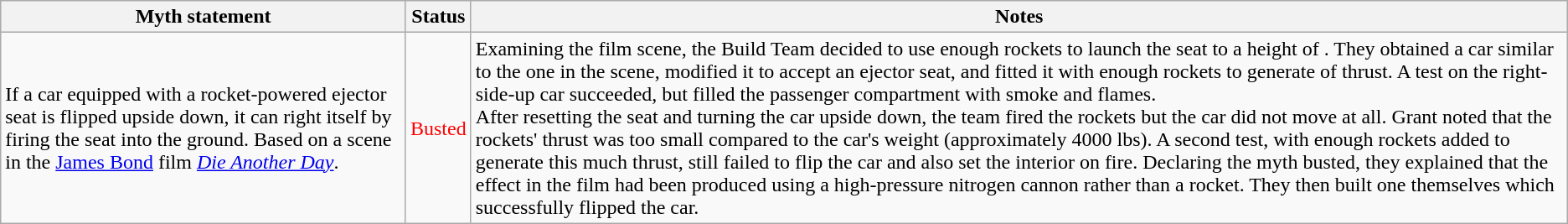<table class="wikitable plainrowheaders">
<tr>
<th>Myth statement</th>
<th>Status</th>
<th>Notes</th>
</tr>
<tr>
<td>If a car equipped with a rocket-powered ejector seat is flipped upside down, it can right itself by firing the seat into the ground. Based on a scene in the <a href='#'>James Bond</a> film <em><a href='#'>Die Another Day</a></em>.</td>
<td style="color:red">Busted</td>
<td>Examining the film scene, the Build Team decided to use enough rockets to launch the seat to a height of . They obtained a car similar to the one in the scene, modified it to accept an ejector seat, and fitted it with enough rockets to generate  of thrust. A test on the right-side-up car succeeded, but filled the passenger compartment with smoke and flames.<br>After resetting the seat and turning the car upside down, the team fired the rockets but the car did not move at all. Grant noted that the rockets' thrust was too small compared to the car's weight (approximately 4000 lbs). A second test, with enough rockets added to generate this much thrust, still failed to flip the car and also set the interior on fire. Declaring the myth busted, they explained that the effect in the film had been produced using a high-pressure nitrogen cannon rather than a rocket. They then built one themselves which successfully flipped the car.</td>
</tr>
</table>
